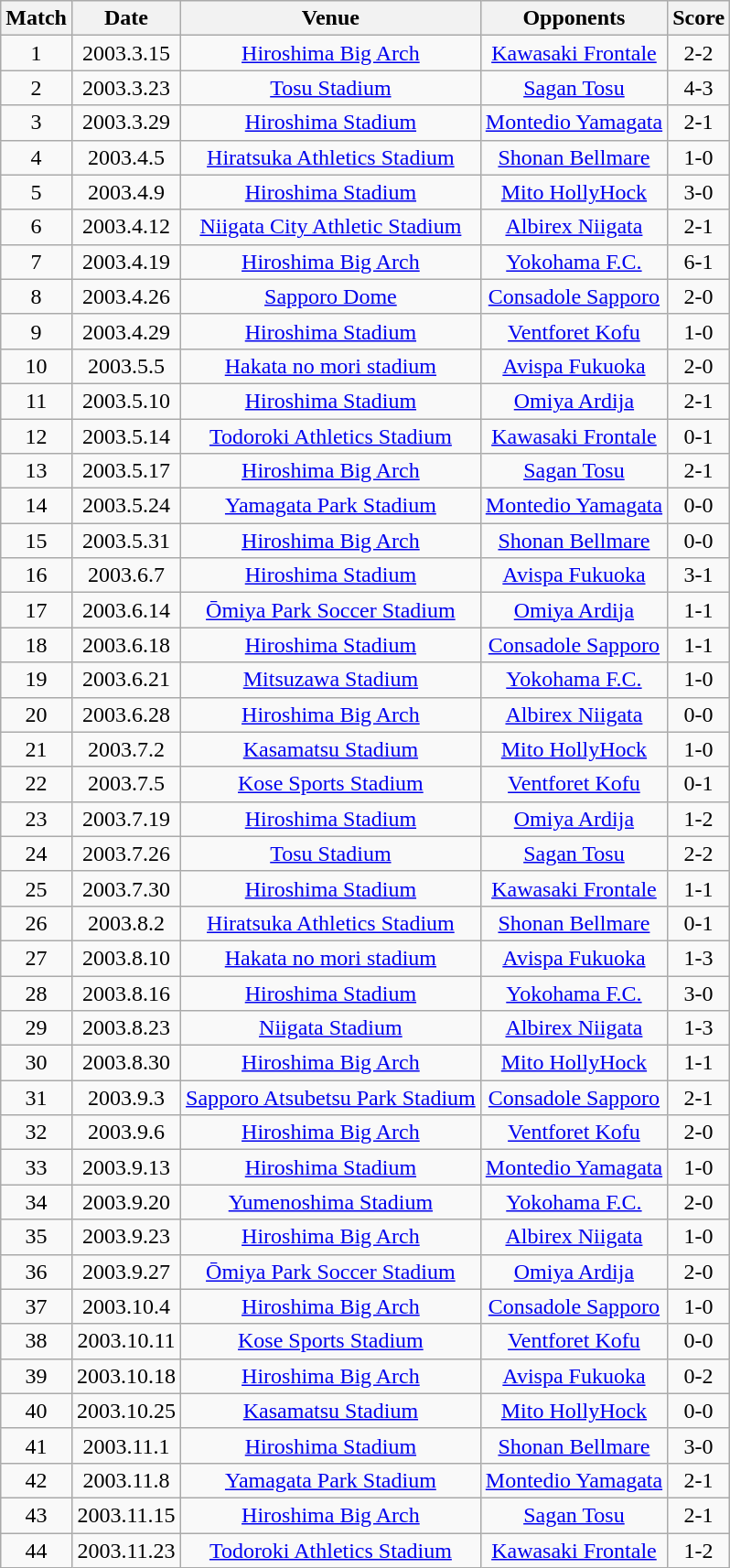<table class="wikitable" style="text-align:center;">
<tr>
<th>Match</th>
<th>Date</th>
<th>Venue</th>
<th>Opponents</th>
<th>Score</th>
</tr>
<tr>
<td>1</td>
<td>2003.3.15</td>
<td><a href='#'>Hiroshima Big Arch</a></td>
<td><a href='#'>Kawasaki Frontale</a></td>
<td>2-2</td>
</tr>
<tr>
<td>2</td>
<td>2003.3.23</td>
<td><a href='#'>Tosu Stadium</a></td>
<td><a href='#'>Sagan Tosu</a></td>
<td>4-3</td>
</tr>
<tr>
<td>3</td>
<td>2003.3.29</td>
<td><a href='#'>Hiroshima Stadium</a></td>
<td><a href='#'>Montedio Yamagata</a></td>
<td>2-1</td>
</tr>
<tr>
<td>4</td>
<td>2003.4.5</td>
<td><a href='#'>Hiratsuka Athletics Stadium</a></td>
<td><a href='#'>Shonan Bellmare</a></td>
<td>1-0</td>
</tr>
<tr>
<td>5</td>
<td>2003.4.9</td>
<td><a href='#'>Hiroshima Stadium</a></td>
<td><a href='#'>Mito HollyHock</a></td>
<td>3-0</td>
</tr>
<tr>
<td>6</td>
<td>2003.4.12</td>
<td><a href='#'>Niigata City Athletic Stadium</a></td>
<td><a href='#'>Albirex Niigata</a></td>
<td>2-1</td>
</tr>
<tr>
<td>7</td>
<td>2003.4.19</td>
<td><a href='#'>Hiroshima Big Arch</a></td>
<td><a href='#'>Yokohama F.C.</a></td>
<td>6-1</td>
</tr>
<tr>
<td>8</td>
<td>2003.4.26</td>
<td><a href='#'>Sapporo Dome</a></td>
<td><a href='#'>Consadole Sapporo</a></td>
<td>2-0</td>
</tr>
<tr>
<td>9</td>
<td>2003.4.29</td>
<td><a href='#'>Hiroshima Stadium</a></td>
<td><a href='#'>Ventforet Kofu</a></td>
<td>1-0</td>
</tr>
<tr>
<td>10</td>
<td>2003.5.5</td>
<td><a href='#'>Hakata no mori stadium</a></td>
<td><a href='#'>Avispa Fukuoka</a></td>
<td>2-0</td>
</tr>
<tr>
<td>11</td>
<td>2003.5.10</td>
<td><a href='#'>Hiroshima Stadium</a></td>
<td><a href='#'>Omiya Ardija</a></td>
<td>2-1</td>
</tr>
<tr>
<td>12</td>
<td>2003.5.14</td>
<td><a href='#'>Todoroki Athletics Stadium</a></td>
<td><a href='#'>Kawasaki Frontale</a></td>
<td>0-1</td>
</tr>
<tr>
<td>13</td>
<td>2003.5.17</td>
<td><a href='#'>Hiroshima Big Arch</a></td>
<td><a href='#'>Sagan Tosu</a></td>
<td>2-1</td>
</tr>
<tr>
<td>14</td>
<td>2003.5.24</td>
<td><a href='#'>Yamagata Park Stadium</a></td>
<td><a href='#'>Montedio Yamagata</a></td>
<td>0-0</td>
</tr>
<tr>
<td>15</td>
<td>2003.5.31</td>
<td><a href='#'>Hiroshima Big Arch</a></td>
<td><a href='#'>Shonan Bellmare</a></td>
<td>0-0</td>
</tr>
<tr>
<td>16</td>
<td>2003.6.7</td>
<td><a href='#'>Hiroshima Stadium</a></td>
<td><a href='#'>Avispa Fukuoka</a></td>
<td>3-1</td>
</tr>
<tr>
<td>17</td>
<td>2003.6.14</td>
<td><a href='#'>Ōmiya Park Soccer Stadium</a></td>
<td><a href='#'>Omiya Ardija</a></td>
<td>1-1</td>
</tr>
<tr>
<td>18</td>
<td>2003.6.18</td>
<td><a href='#'>Hiroshima Stadium</a></td>
<td><a href='#'>Consadole Sapporo</a></td>
<td>1-1</td>
</tr>
<tr>
<td>19</td>
<td>2003.6.21</td>
<td><a href='#'>Mitsuzawa Stadium</a></td>
<td><a href='#'>Yokohama F.C.</a></td>
<td>1-0</td>
</tr>
<tr>
<td>20</td>
<td>2003.6.28</td>
<td><a href='#'>Hiroshima Big Arch</a></td>
<td><a href='#'>Albirex Niigata</a></td>
<td>0-0</td>
</tr>
<tr>
<td>21</td>
<td>2003.7.2</td>
<td><a href='#'>Kasamatsu Stadium</a></td>
<td><a href='#'>Mito HollyHock</a></td>
<td>1-0</td>
</tr>
<tr>
<td>22</td>
<td>2003.7.5</td>
<td><a href='#'>Kose Sports Stadium</a></td>
<td><a href='#'>Ventforet Kofu</a></td>
<td>0-1</td>
</tr>
<tr>
<td>23</td>
<td>2003.7.19</td>
<td><a href='#'>Hiroshima Stadium</a></td>
<td><a href='#'>Omiya Ardija</a></td>
<td>1-2</td>
</tr>
<tr>
<td>24</td>
<td>2003.7.26</td>
<td><a href='#'>Tosu Stadium</a></td>
<td><a href='#'>Sagan Tosu</a></td>
<td>2-2</td>
</tr>
<tr>
<td>25</td>
<td>2003.7.30</td>
<td><a href='#'>Hiroshima Stadium</a></td>
<td><a href='#'>Kawasaki Frontale</a></td>
<td>1-1</td>
</tr>
<tr>
<td>26</td>
<td>2003.8.2</td>
<td><a href='#'>Hiratsuka Athletics Stadium</a></td>
<td><a href='#'>Shonan Bellmare</a></td>
<td>0-1</td>
</tr>
<tr>
<td>27</td>
<td>2003.8.10</td>
<td><a href='#'>Hakata no mori stadium</a></td>
<td><a href='#'>Avispa Fukuoka</a></td>
<td>1-3</td>
</tr>
<tr>
<td>28</td>
<td>2003.8.16</td>
<td><a href='#'>Hiroshima Stadium</a></td>
<td><a href='#'>Yokohama F.C.</a></td>
<td>3-0</td>
</tr>
<tr>
<td>29</td>
<td>2003.8.23</td>
<td><a href='#'>Niigata Stadium</a></td>
<td><a href='#'>Albirex Niigata</a></td>
<td>1-3</td>
</tr>
<tr>
<td>30</td>
<td>2003.8.30</td>
<td><a href='#'>Hiroshima Big Arch</a></td>
<td><a href='#'>Mito HollyHock</a></td>
<td>1-1</td>
</tr>
<tr>
<td>31</td>
<td>2003.9.3</td>
<td><a href='#'>Sapporo Atsubetsu Park Stadium</a></td>
<td><a href='#'>Consadole Sapporo</a></td>
<td>2-1</td>
</tr>
<tr>
<td>32</td>
<td>2003.9.6</td>
<td><a href='#'>Hiroshima Big Arch</a></td>
<td><a href='#'>Ventforet Kofu</a></td>
<td>2-0</td>
</tr>
<tr>
<td>33</td>
<td>2003.9.13</td>
<td><a href='#'>Hiroshima Stadium</a></td>
<td><a href='#'>Montedio Yamagata</a></td>
<td>1-0</td>
</tr>
<tr>
<td>34</td>
<td>2003.9.20</td>
<td><a href='#'>Yumenoshima Stadium</a></td>
<td><a href='#'>Yokohama F.C.</a></td>
<td>2-0</td>
</tr>
<tr>
<td>35</td>
<td>2003.9.23</td>
<td><a href='#'>Hiroshima Big Arch</a></td>
<td><a href='#'>Albirex Niigata</a></td>
<td>1-0</td>
</tr>
<tr>
<td>36</td>
<td>2003.9.27</td>
<td><a href='#'>Ōmiya Park Soccer Stadium</a></td>
<td><a href='#'>Omiya Ardija</a></td>
<td>2-0</td>
</tr>
<tr>
<td>37</td>
<td>2003.10.4</td>
<td><a href='#'>Hiroshima Big Arch</a></td>
<td><a href='#'>Consadole Sapporo</a></td>
<td>1-0</td>
</tr>
<tr>
<td>38</td>
<td>2003.10.11</td>
<td><a href='#'>Kose Sports Stadium</a></td>
<td><a href='#'>Ventforet Kofu</a></td>
<td>0-0</td>
</tr>
<tr>
<td>39</td>
<td>2003.10.18</td>
<td><a href='#'>Hiroshima Big Arch</a></td>
<td><a href='#'>Avispa Fukuoka</a></td>
<td>0-2</td>
</tr>
<tr>
<td>40</td>
<td>2003.10.25</td>
<td><a href='#'>Kasamatsu Stadium</a></td>
<td><a href='#'>Mito HollyHock</a></td>
<td>0-0</td>
</tr>
<tr>
<td>41</td>
<td>2003.11.1</td>
<td><a href='#'>Hiroshima Stadium</a></td>
<td><a href='#'>Shonan Bellmare</a></td>
<td>3-0</td>
</tr>
<tr>
<td>42</td>
<td>2003.11.8</td>
<td><a href='#'>Yamagata Park Stadium</a></td>
<td><a href='#'>Montedio Yamagata</a></td>
<td>2-1</td>
</tr>
<tr>
<td>43</td>
<td>2003.11.15</td>
<td><a href='#'>Hiroshima Big Arch</a></td>
<td><a href='#'>Sagan Tosu</a></td>
<td>2-1</td>
</tr>
<tr>
<td>44</td>
<td>2003.11.23</td>
<td><a href='#'>Todoroki Athletics Stadium</a></td>
<td><a href='#'>Kawasaki Frontale</a></td>
<td>1-2</td>
</tr>
</table>
